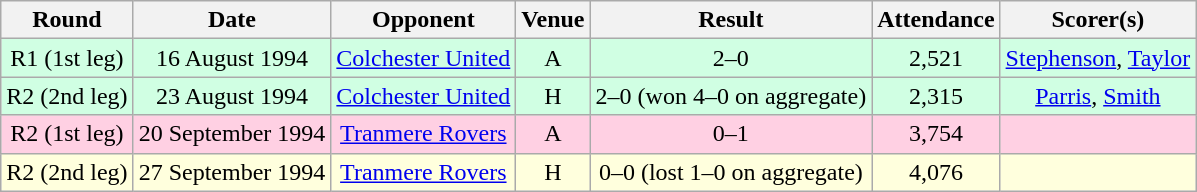<table class="wikitable sortable" style="text-align:center;">
<tr>
<th>Round</th>
<th>Date</th>
<th>Opponent</th>
<th>Venue</th>
<th>Result</th>
<th>Attendance</th>
<th>Scorer(s)</th>
</tr>
<tr style="background:#d0ffe3;">
<td>R1 (1st leg)</td>
<td>16 August 1994</td>
<td><a href='#'>Colchester United</a></td>
<td>A</td>
<td>2–0</td>
<td>2,521</td>
<td><a href='#'>Stephenson</a>, <a href='#'>Taylor</a></td>
</tr>
<tr style="background:#d0ffe3;">
<td>R2 (2nd leg)</td>
<td>23 August 1994</td>
<td><a href='#'>Colchester United</a></td>
<td>H</td>
<td>2–0 (won 4–0 on aggregate)</td>
<td>2,315</td>
<td><a href='#'>Parris</a>, <a href='#'>Smith</a></td>
</tr>
<tr style="background:#ffd0e3;">
<td>R2 (1st leg)</td>
<td>20 September 1994</td>
<td><a href='#'>Tranmere Rovers</a></td>
<td>A</td>
<td>0–1</td>
<td>3,754</td>
<td></td>
</tr>
<tr style="background:#ffd;">
<td>R2 (2nd leg)</td>
<td>27 September 1994</td>
<td><a href='#'>Tranmere Rovers</a></td>
<td>H</td>
<td>0–0 (lost 1–0 on aggregate)</td>
<td>4,076</td>
<td></td>
</tr>
</table>
